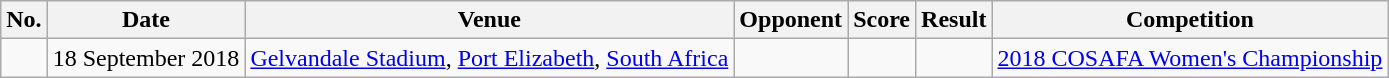<table class="wikitable">
<tr>
<th>No.</th>
<th>Date</th>
<th>Venue</th>
<th>Opponent</th>
<th>Score</th>
<th>Result</th>
<th>Competition</th>
</tr>
<tr>
<td></td>
<td>18 September 2018</td>
<td><a href='#'>Gelvandale Stadium</a>, <a href='#'>Port Elizabeth</a>, <a href='#'>South Africa</a></td>
<td></td>
<td></td>
<td></td>
<td><a href='#'>2018 COSAFA Women's Championship</a></td>
</tr>
</table>
